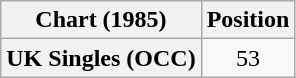<table class="wikitable plainrowheaders" style="text-align:center">
<tr>
<th scope="col">Chart (1985)</th>
<th scope="col">Position</th>
</tr>
<tr>
<th scope="row">UK Singles (OCC)</th>
<td>53</td>
</tr>
</table>
